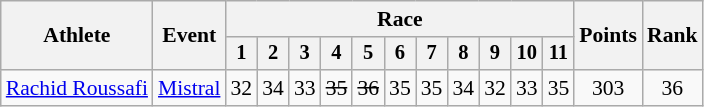<table class=wikitable style=font-size:90%;text-align:center>
<tr>
<th rowspan=2>Athlete</th>
<th rowspan=2>Event</th>
<th colspan=11>Race</th>
<th rowspan=2>Points</th>
<th rowspan=2>Rank</th>
</tr>
<tr style=font-size:95%>
<th>1</th>
<th>2</th>
<th>3</th>
<th>4</th>
<th>5</th>
<th>6</th>
<th>7</th>
<th>8</th>
<th>9</th>
<th>10</th>
<th>11</th>
</tr>
<tr>
<td align=left><a href='#'>Rachid Roussafi</a></td>
<td align=left><a href='#'>Mistral</a></td>
<td>32</td>
<td>34</td>
<td>33</td>
<td><s>35</s></td>
<td><s>36</s></td>
<td>35</td>
<td>35</td>
<td>34</td>
<td>32</td>
<td>33</td>
<td>35</td>
<td>303</td>
<td>36</td>
</tr>
</table>
